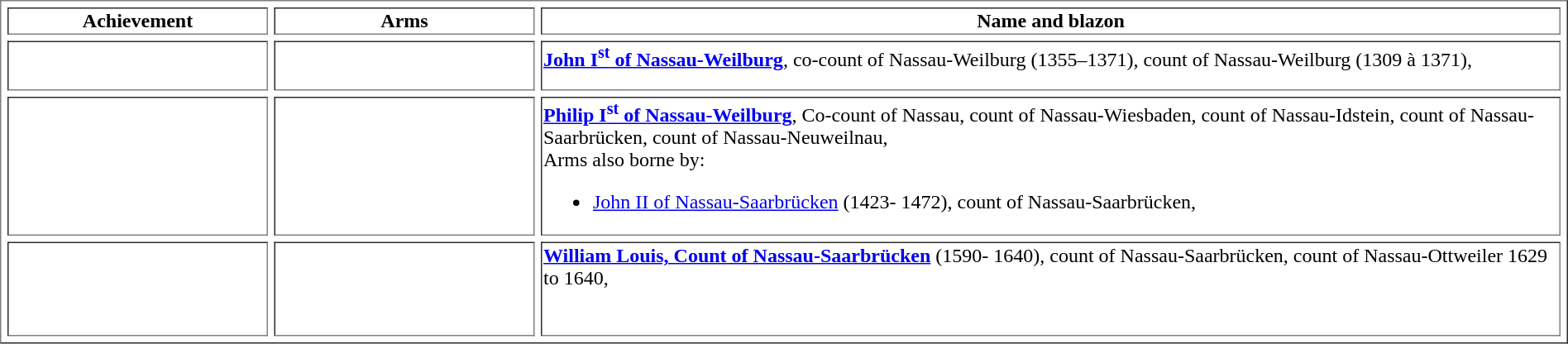<table border=1 cellspacing=5 width="100%">
<tr valign=top align=center>
<td width="206"><strong>Achievement</strong></td>
<td width="206"><strong>Arms</strong></td>
<td><strong>Name and blazon</strong></td>
</tr>
<tr valign=top>
<td align=center></td>
<td align=center><br><br></td>
<td><strong><a href='#'>John I<sup>st</sup> of Nassau-Weilburg</a></strong>, co-count of Nassau-Weilburg (1355–1371), count of Nassau-Weilburg (1309 à 1371),<br></td>
</tr>
<tr valign=top>
<td align=center></td>
<td align=center></td>
<td><strong><a href='#'>Philip I<sup>st</sup> of Nassau-Weilburg</a></strong>, Co-count of Nassau, count of Nassau-Wiesbaden, count of Nassau-Idstein, count of Nassau-Saarbrücken, count of Nassau-Neuweilnau,<br>Arms also borne by:<ul><li><a href='#'>John II of Nassau-Saarbrücken</a>  (1423- 1472), count of Nassau-Saarbrücken,</li></ul></td>
</tr>
<tr valign=top>
<td align=center><br></td>
<td align=center><br><br><br><br> </td>
<td><strong><a href='#'>William Louis, Count of Nassau-Saarbrücken</a></strong> (1590- 1640), count of Nassau-Saarbrücken, count of Nassau-Ottweiler 1629 to 1640,<br></td>
</tr>
</table>
